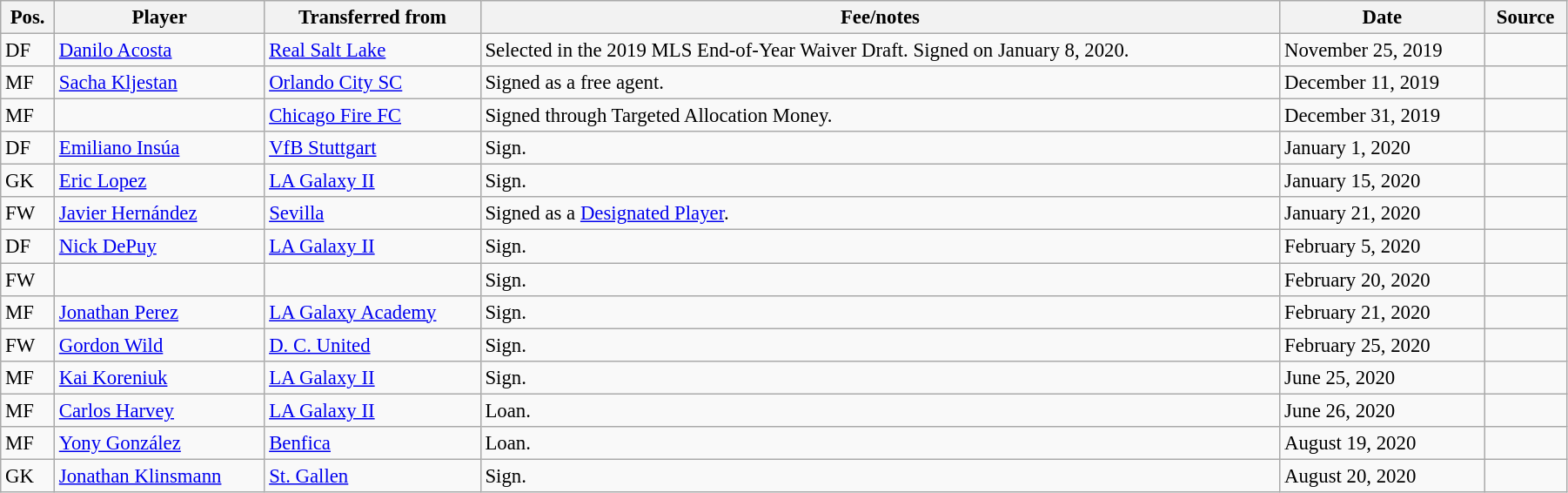<table class="wikitable sortable" style="width:95%; text-align:center; font-size:95%; text-align:left;">
<tr>
<th>Pos.</th>
<th>Player</th>
<th>Transferred from</th>
<th>Fee/notes</th>
<th>Date</th>
<th>Source</th>
</tr>
<tr>
<td>DF</td>
<td> <a href='#'>Danilo Acosta</a></td>
<td> <a href='#'>Real Salt Lake</a></td>
<td>Selected in the 2019 MLS End-of-Year Waiver Draft. Signed on January 8, 2020.</td>
<td>November 25, 2019</td>
<td align=center></td>
</tr>
<tr>
<td>MF</td>
<td> <a href='#'>Sacha Kljestan</a></td>
<td> <a href='#'>Orlando City SC</a></td>
<td>Signed as a free agent.</td>
<td>December 11, 2019</td>
<td align=center></td>
</tr>
<tr>
<td>MF</td>
<td></td>
<td> <a href='#'>Chicago Fire FC</a></td>
<td>Signed through Targeted Allocation Money.</td>
<td>December 31, 2019</td>
<td align=center></td>
</tr>
<tr>
<td>DF</td>
<td> <a href='#'>Emiliano Insúa</a></td>
<td> <a href='#'>VfB Stuttgart</a></td>
<td>Sign.</td>
<td>January 1, 2020</td>
<td align=center></td>
</tr>
<tr>
<td>GK</td>
<td> <a href='#'>Eric Lopez</a></td>
<td> <a href='#'>LA Galaxy II</a></td>
<td>Sign.</td>
<td>January 15, 2020</td>
<td align=center></td>
</tr>
<tr>
<td>FW</td>
<td> <a href='#'>Javier Hernández</a></td>
<td> <a href='#'>Sevilla</a></td>
<td>Signed as a <a href='#'>Designated Player</a>.</td>
<td>January 21, 2020</td>
<td align=center></td>
</tr>
<tr>
<td>DF</td>
<td> <a href='#'>Nick DePuy</a></td>
<td> <a href='#'>LA Galaxy II</a></td>
<td>Sign.</td>
<td>February 5, 2020</td>
<td align=center></td>
</tr>
<tr>
<td>FW</td>
<td></td>
<td></td>
<td>Sign.</td>
<td>February 20, 2020</td>
<td align=center></td>
</tr>
<tr>
<td>MF</td>
<td> <a href='#'>Jonathan Perez</a></td>
<td> <a href='#'>LA Galaxy Academy</a></td>
<td>Sign.</td>
<td>February 21, 2020</td>
<td align=center></td>
</tr>
<tr>
<td>FW</td>
<td> <a href='#'>Gordon Wild</a></td>
<td> <a href='#'>D. C. United</a></td>
<td>Sign.</td>
<td>February 25, 2020</td>
<td align=center></td>
</tr>
<tr>
<td>MF</td>
<td> <a href='#'>Kai Koreniuk</a></td>
<td> <a href='#'>LA Galaxy II</a></td>
<td>Sign.</td>
<td>June 25, 2020</td>
<td align=center></td>
</tr>
<tr>
<td>MF</td>
<td> <a href='#'>Carlos Harvey</a></td>
<td> <a href='#'>LA Galaxy II</a></td>
<td>Loan.</td>
<td>June 26, 2020</td>
<td align=center></td>
</tr>
<tr>
<td>MF</td>
<td> <a href='#'>Yony González</a></td>
<td> <a href='#'>Benfica</a></td>
<td>Loan.</td>
<td>August 19, 2020</td>
<td align=center></td>
</tr>
<tr>
<td>GK</td>
<td> <a href='#'>Jonathan Klinsmann</a></td>
<td> <a href='#'>St. Gallen</a></td>
<td>Sign.</td>
<td>August 20, 2020</td>
<td align=center></td>
</tr>
</table>
